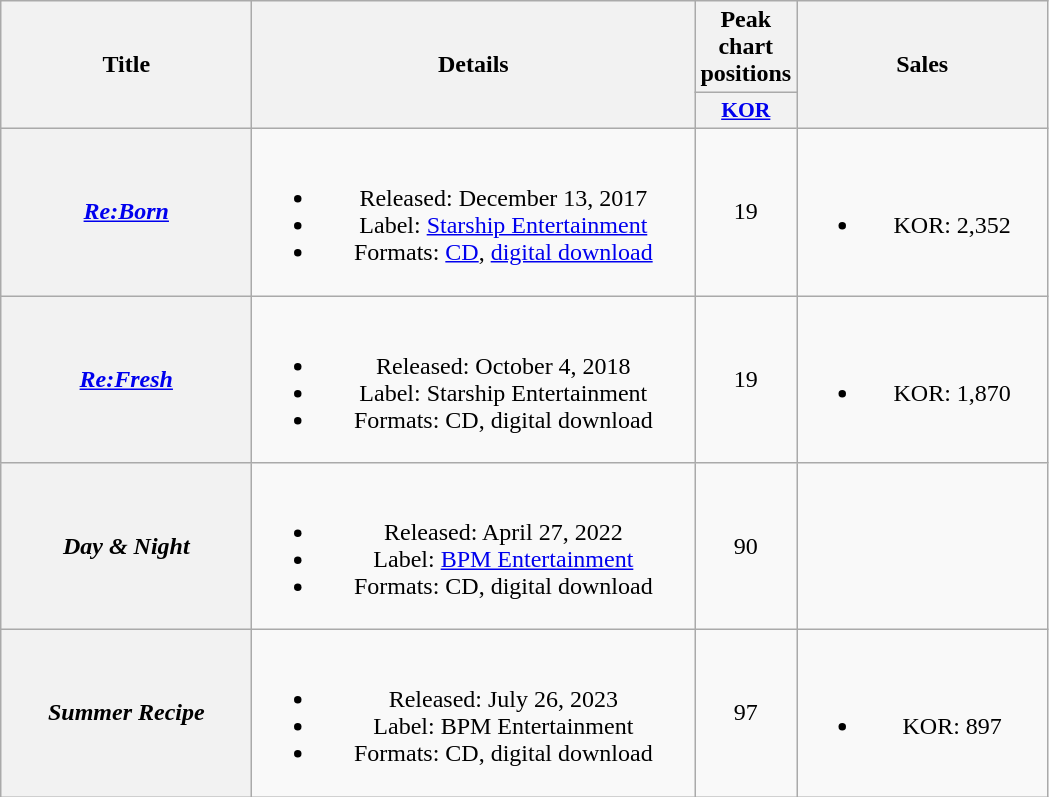<table class="wikitable plainrowheaders" style="text-align:center">
<tr>
<th scope="col" rowspan="2" style="width:10em">Title</th>
<th scope="col" rowspan="2" style="width:18em">Details</th>
<th scope="col">Peak chart positions</th>
<th scope="col" rowspan="2" style="width:10em">Sales</th>
</tr>
<tr>
<th scope="col" style="width:3em;font-size:90%"><a href='#'>KOR</a><br></th>
</tr>
<tr>
<th scope="row"><em><a href='#'>Re:Born</a></em></th>
<td><br><ul><li>Released: December 13, 2017</li><li>Label: <a href='#'>Starship Entertainment</a></li><li>Formats: <a href='#'>CD</a>, <a href='#'>digital download</a></li></ul></td>
<td>19</td>
<td><br><ul><li>KOR: 2,352</li></ul></td>
</tr>
<tr>
<th scope="row"><em><a href='#'>Re:Fresh</a></em></th>
<td><br><ul><li>Released: October 4, 2018</li><li>Label: Starship Entertainment</li><li>Formats: CD, digital download</li></ul></td>
<td>19</td>
<td><br><ul><li>KOR: 1,870</li></ul></td>
</tr>
<tr>
<th scope="row"><em>Day & Night</em></th>
<td><br><ul><li>Released: April 27, 2022</li><li>Label: <a href='#'>BPM Entertainment</a></li><li>Formats: CD, digital download</li></ul></td>
<td>90</td>
<td></td>
</tr>
<tr>
<th scope="row"><em>Summer Recipe</em></th>
<td><br><ul><li>Released: July 26, 2023</li><li>Label: BPM Entertainment</li><li>Formats: CD, digital download</li></ul></td>
<td>97</td>
<td><br><ul><li>KOR: 897</li></ul></td>
</tr>
</table>
